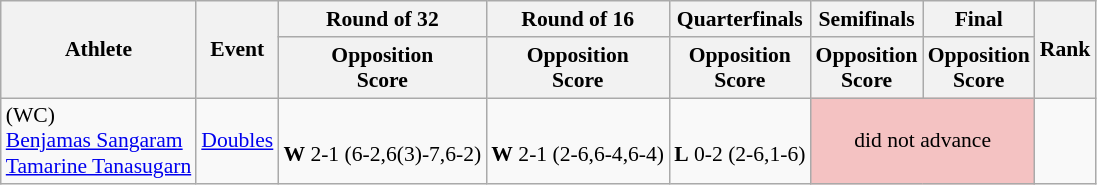<table class=wikitable style="font-size:90%">
<tr>
<th rowspan="2">Athlete</th>
<th rowspan="2">Event</th>
<th>Round of 32</th>
<th>Round of 16</th>
<th>Quarterfinals</th>
<th>Semifinals</th>
<th>Final</th>
<th rowspan="2">Rank</th>
</tr>
<tr>
<th>Opposition<br>Score</th>
<th>Opposition<br>Score</th>
<th>Opposition<br>Score</th>
<th>Opposition<br>Score</th>
<th>Opposition<br>Score</th>
</tr>
<tr>
<td>(WC) <br><a href='#'>Benjamas Sangaram</a><br><a href='#'>Tamarine Tanasugarn</a></td>
<td><a href='#'>Doubles</a></td>
<td><br> <strong>W</strong> 2-1 (6-2,6(3)-7,6-2)</td>
<td><br> <strong>W</strong> 2-1 (2-6,6-4,6-4)</td>
<td><br> <strong>L</strong> 0-2 (2-6,1-6)</td>
<td bgcolor="f4c2c2" colspan="2"  align="center">did not advance</td>
<td></td>
</tr>
</table>
